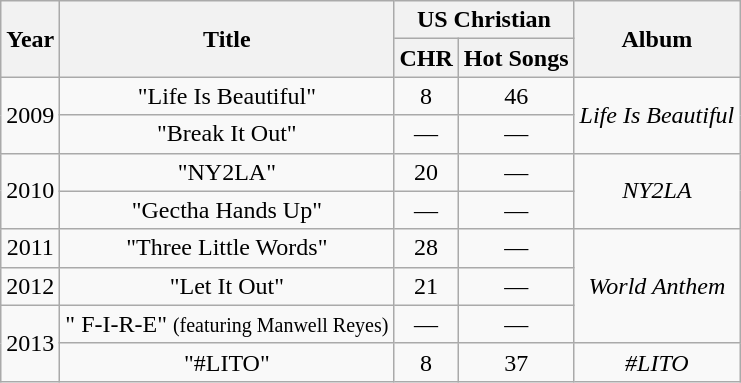<table class="wikitable" style="text-align:center">
<tr>
<th rowspan="2">Year</th>
<th rowspan="2">Title</th>
<th colspan="2">US Christian</th>
<th rowspan="2">Album</th>
</tr>
<tr>
<th>CHR</th>
<th>Hot Songs</th>
</tr>
<tr>
<td rowspan="2">2009</td>
<td>"Life Is Beautiful"</td>
<td>8</td>
<td>46</td>
<td rowspan="2"><em>Life Is Beautiful</em></td>
</tr>
<tr>
<td>"Break It Out"</td>
<td>—</td>
<td>—</td>
</tr>
<tr>
<td rowspan="2">2010</td>
<td>"NY2LA"</td>
<td>20</td>
<td>—</td>
<td rowspan="2"><em>NY2LA</em></td>
</tr>
<tr>
<td>"Gectha Hands Up"</td>
<td>—</td>
<td>—</td>
</tr>
<tr>
<td>2011</td>
<td>"Three Little Words"</td>
<td>28</td>
<td>—</td>
<td rowspan="3"><em>World Anthem</em></td>
</tr>
<tr>
<td>2012</td>
<td>"Let It Out"</td>
<td>21</td>
<td>—</td>
</tr>
<tr>
<td rowspan="2">2013</td>
<td>" F-I-R-E" <small>(featuring Manwell Reyes)</small></td>
<td>—</td>
<td>—</td>
</tr>
<tr>
<td>"#LITO"</td>
<td>8</td>
<td>37</td>
<td rowspan="1"><em>#LITO</em></td>
</tr>
</table>
